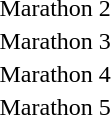<table>
<tr>
<td>Marathon 2<br></td>
<td></td>
<td></td>
<td></td>
</tr>
<tr>
<td>Marathon 3<br></td>
<td></td>
<td></td>
<td></td>
</tr>
<tr>
<td>Marathon 4<br></td>
<td></td>
<td></td>
<td></td>
</tr>
<tr>
<td>Marathon 5<br></td>
<td></td>
<td></td>
<td></td>
</tr>
<tr>
</tr>
</table>
